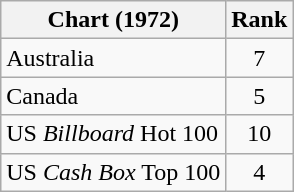<table class="wikitable sortable">
<tr>
<th align="left">Chart (1972)</th>
<th style="text-align:center;">Rank</th>
</tr>
<tr>
<td>Australia</td>
<td style="text-align:center;">7</td>
</tr>
<tr>
<td>Canada</td>
<td style="text-align:center;">5</td>
</tr>
<tr>
<td>US <em>Billboard</em> Hot 100</td>
<td style="text-align:center;">10</td>
</tr>
<tr>
<td>US <em>Cash Box</em> Top 100</td>
<td style="text-align:center;">4</td>
</tr>
</table>
